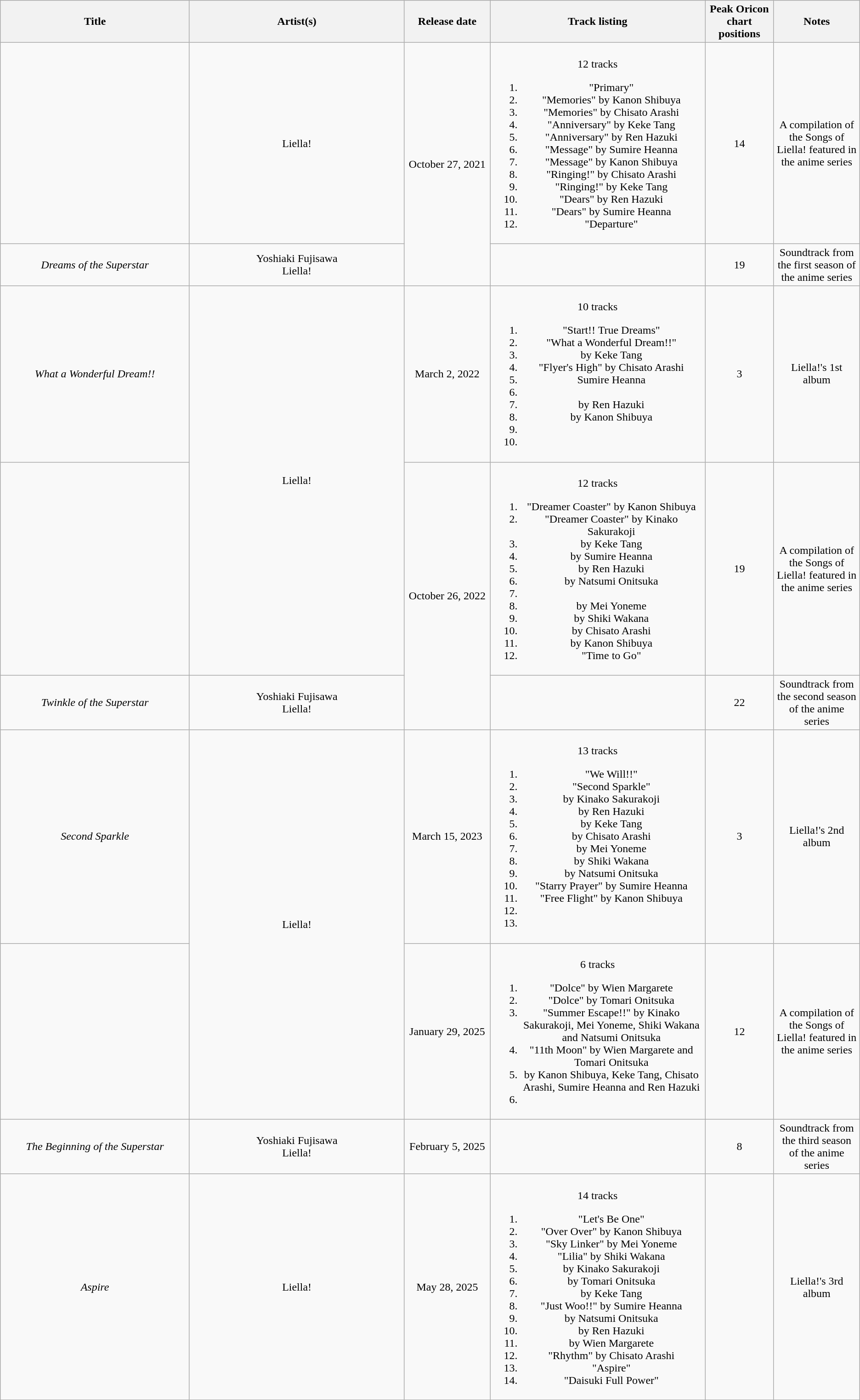<table class="wikitable" style="text-align:center;">
<tr>
<th scope="col" rowspan="1">Title</th>
<th scope="col" rowspan="1" width="25%">Artist(s)</th>
<th scope="col" colspan="1" width="10%">Release date</th>
<th scope="col" colspan="1" width="25%">Track listing</th>
<th scope="col" rowspan="1" width="8%">Peak Oricon<br>chart positions<br></th>
<th scope="col" rowspan="1" width="10%">Notes</th>
</tr>
<tr>
<td></td>
<td>Liella!</td>
<td rowspan="2">October 27, 2021</td>
<td style="width:17em"><br>12 tracks<ol><li>"Primary"</li><li>"Memories" by Kanon Shibuya</li><li>"Memories" by Chisato Arashi</li><li>"Anniversary" by Keke Tang</li><li>"Anniversary" by Ren Hazuki</li><li>"Message" by Sumire Heanna</li><li>"Message" by Kanon Shibuya</li><li>"Ringing!" by Chisato Arashi</li><li>"Ringing!" by Keke Tang</li><li>"Dears" by Ren Hazuki</li><li>"Dears" by Sumire Heanna</li><li>"Departure"</li></ol></td>
<td>14</td>
<td>A compilation of the Songs of Liella! featured in the anime series</td>
</tr>
<tr>
<td><em>Dreams of the Superstar</em></td>
<td>Yoshiaki Fujisawa<br>Liella!</td>
<td></td>
<td>19</td>
<td>Soundtrack from the first season of the anime series</td>
</tr>
<tr>
<td><em>What a Wonderful Dream!!</em></td>
<td rowspan="2">Liella!</td>
<td>March 2, 2022</td>
<td style="width:17em"><br>10 tracks<ol><li>"Start!! True Dreams"</li><li>"What a Wonderful Dream!!"</li><li> by Keke Tang</li><li>"Flyer's High" by Chisato Arashi</li><li> Sumire Heanna</li><li></li><li> by Ren Hazuki</li><li> by Kanon Shibuya</li><li></li><li></li></ol></td>
<td>3</td>
<td>Liella!'s 1st album</td>
</tr>
<tr>
<td></td>
<td rowspan="2">October 26, 2022</td>
<td style="width:17em"><br>12 tracks<ol><li>"Dreamer Coaster" by Kanon Shibuya</li><li>"Dreamer Coaster" by Kinako Sakurakoji</li><li> by Keke Tang</li><li> by Sumire Heanna</li><li> by Ren Hazuki</li><li> by Natsumi Onitsuka</li><li></li><li> by Mei Yoneme</li><li> by Shiki Wakana</li><li> by Chisato Arashi</li><li> by Kanon Shibuya</li><li>"Time to Go"</li></ol></td>
<td>19</td>
<td>A compilation of the Songs of Liella! featured in the anime series</td>
</tr>
<tr>
<td><em>Twinkle of the Superstar</em></td>
<td>Yoshiaki Fujisawa<br>Liella!</td>
<td></td>
<td>22</td>
<td>Soundtrack from the second season of the anime series</td>
</tr>
<tr>
<td><em>Second Sparkle</em></td>
<td rowspan="2">Liella!</td>
<td>March 15, 2023</td>
<td style="width:17em"><br>13 tracks<ol><li>"We Will!!"</li><li>"Second Sparkle"</li><li> by Kinako Sakurakoji</li><li> by Ren Hazuki</li><li> by Keke Tang</li><li> by Chisato Arashi</li><li> by Mei Yoneme</li><li> by Shiki Wakana</li><li> by Natsumi Onitsuka</li><li>"Starry Prayer" by Sumire Heanna</li><li>"Free Flight" by Kanon Shibuya</li><li></li><li></li></ol></td>
<td>3</td>
<td>Liella!'s 2nd album</td>
</tr>
<tr>
<td></td>
<td>January 29, 2025</td>
<td style="width:17em"><br>6 tracks<ol><li>"Dolce" by Wien Margarete</li><li>"Dolce" by Tomari Onitsuka</li><li>"Summer Escape!!" by Kinako Sakurakoji, Mei Yoneme, Shiki Wakana and Natsumi Onitsuka</li><li>"11th Moon" by Wien Margarete and Tomari Onitsuka</li><li> by Kanon Shibuya, Keke Tang, Chisato Arashi, Sumire Heanna and Ren Hazuki</li><li></li></ol></td>
<td>12</td>
<td>A compilation of the Songs of Liella! featured in the anime series</td>
</tr>
<tr>
<td><em>The Beginning of the Superstar</em></td>
<td>Yoshiaki Fujisawa<br>Liella!</td>
<td>February 5, 2025</td>
<td></td>
<td>8</td>
<td>Soundtrack from the third season of the anime series</td>
</tr>
<tr>
<td><em>Aspire</em></td>
<td>Liella!</td>
<td>May 28, 2025</td>
<td style="width:17em"><br>14 tracks<ol><li>"Let's Be One"</li><li>"Over Over" by Kanon Shibuya</li><li>"Sky Linker" by Mei Yoneme</li><li>"Lilia" by Shiki Wakana</li><li> by Kinako Sakurakoji</li><li> by Tomari Onitsuka</li><li> by Keke Tang</li><li>"Just Woo!!" by Sumire Heanna</li><li> by Natsumi Onitsuka</li><li> by Ren Hazuki</li><li> by Wien Margarete</li><li>"Rhythm" by Chisato Arashi</li><li>"Aspire"</li><li>"Daisuki Full Power"</li></ol></td>
<td></td>
<td>Liella!'s 3rd album</td>
</tr>
</table>
